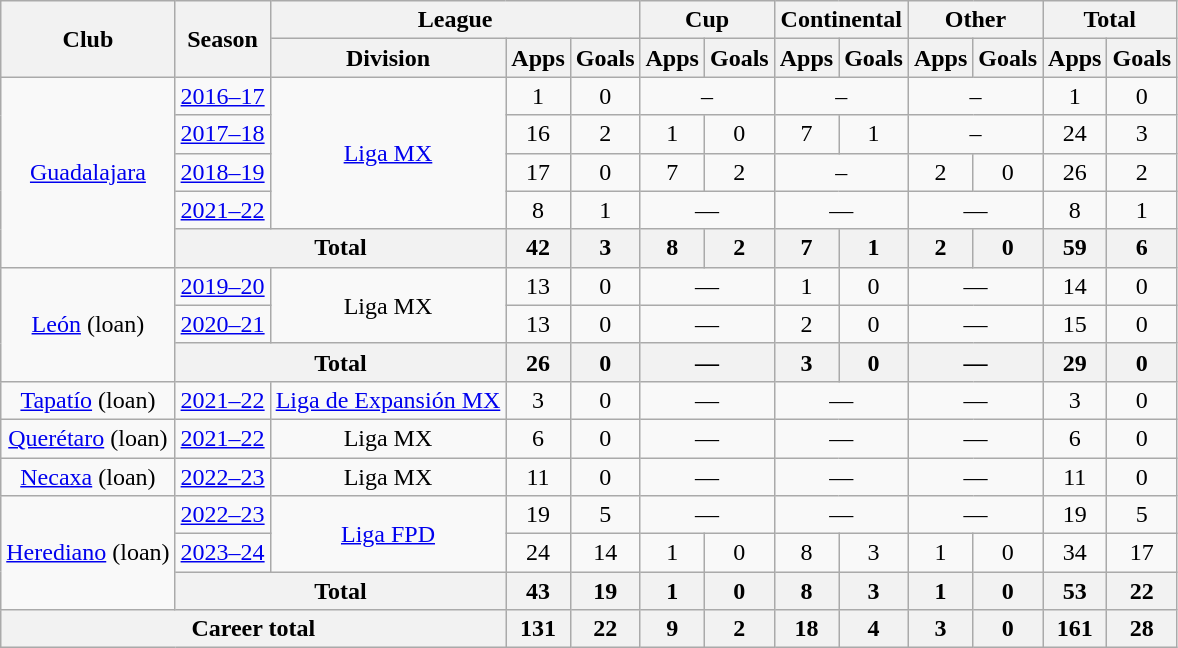<table class="wikitable" style="text-align: center">
<tr>
<th rowspan="2">Club</th>
<th rowspan="2">Season</th>
<th colspan="3">League</th>
<th colspan="2">Cup</th>
<th colspan="2">Continental</th>
<th colspan="2">Other</th>
<th colspan="2">Total</th>
</tr>
<tr>
<th>Division</th>
<th>Apps</th>
<th>Goals</th>
<th>Apps</th>
<th>Goals</th>
<th>Apps</th>
<th>Goals</th>
<th>Apps</th>
<th>Goals</th>
<th>Apps</th>
<th>Goals</th>
</tr>
<tr>
<td rowspan="5"><a href='#'>Guadalajara</a></td>
<td><a href='#'>2016–17</a></td>
<td rowspan="4"><a href='#'>Liga MX</a></td>
<td>1</td>
<td>0</td>
<td colspan=2>–</td>
<td colspan=2>–</td>
<td colspan=2>–</td>
<td>1</td>
<td>0</td>
</tr>
<tr>
<td><a href='#'>2017–18</a></td>
<td>16</td>
<td>2</td>
<td>1</td>
<td>0</td>
<td>7</td>
<td>1</td>
<td colspan=2>–</td>
<td>24</td>
<td>3</td>
</tr>
<tr>
<td><a href='#'>2018–19</a></td>
<td>17</td>
<td>0</td>
<td>7</td>
<td>2</td>
<td colspan=2>–</td>
<td>2</td>
<td>0</td>
<td>26</td>
<td>2</td>
</tr>
<tr>
<td><a href='#'>2021–22</a></td>
<td>8</td>
<td>1</td>
<td colspan="2">—</td>
<td colspan="2">—</td>
<td colspan="2">—</td>
<td>8</td>
<td>1</td>
</tr>
<tr>
<th colspan="2">Total</th>
<th>42</th>
<th>3</th>
<th>8</th>
<th>2</th>
<th>7</th>
<th>1</th>
<th>2</th>
<th>0</th>
<th>59</th>
<th>6</th>
</tr>
<tr>
<td rowspan="3"><a href='#'>León</a> (loan)</td>
<td><a href='#'>2019–20</a></td>
<td rowspan="2">Liga MX</td>
<td>13</td>
<td>0</td>
<td colspan=2>—</td>
<td>1</td>
<td>0</td>
<td colspan=2>—</td>
<td>14</td>
<td>0</td>
</tr>
<tr>
<td><a href='#'>2020–21</a></td>
<td>13</td>
<td>0</td>
<td colspan=2>—</td>
<td>2</td>
<td>0</td>
<td colspan=2>—</td>
<td>15</td>
<td>0</td>
</tr>
<tr>
<th colspan="2">Total</th>
<th>26</th>
<th>0</th>
<th colspan=2>—</th>
<th>3</th>
<th>0</th>
<th colspan=2>—</th>
<th>29</th>
<th>0</th>
</tr>
<tr>
<td><a href='#'>Tapatío</a> (loan)</td>
<td><a href='#'>2021–22</a></td>
<td><a href='#'>Liga de Expansión MX</a></td>
<td>3</td>
<td>0</td>
<td colspan=2>—</td>
<td colspan=2>—</td>
<td colspan=2>—</td>
<td>3</td>
<td>0</td>
</tr>
<tr>
<td><a href='#'>Querétaro</a> (loan)</td>
<td><a href='#'>2021–22</a></td>
<td>Liga MX</td>
<td>6</td>
<td>0</td>
<td colspan=2>—</td>
<td colspan=2>—</td>
<td colspan=2>—</td>
<td>6</td>
<td>0</td>
</tr>
<tr>
<td><a href='#'>Necaxa</a> (loan)</td>
<td><a href='#'>2022–23</a></td>
<td>Liga MX</td>
<td>11</td>
<td>0</td>
<td colspan=2>—</td>
<td colspan=2>—</td>
<td colspan=2>—</td>
<td>11</td>
<td>0</td>
</tr>
<tr>
<td rowspan="3"><a href='#'>Herediano</a> (loan)</td>
<td><a href='#'>2022–23</a></td>
<td rowspan="2"><a href='#'>Liga FPD</a></td>
<td>19</td>
<td>5</td>
<td colspan=2>—</td>
<td colspan=2>—</td>
<td colspan=2>—</td>
<td>19</td>
<td>5</td>
</tr>
<tr>
<td><a href='#'>2023–24</a></td>
<td>24</td>
<td>14</td>
<td>1</td>
<td>0</td>
<td>8</td>
<td>3</td>
<td>1</td>
<td>0</td>
<td>34</td>
<td>17</td>
</tr>
<tr>
<th colspan="2">Total</th>
<th>43</th>
<th>19</th>
<th>1</th>
<th>0</th>
<th>8</th>
<th>3</th>
<th>1</th>
<th>0</th>
<th>53</th>
<th>22</th>
</tr>
<tr>
<th colspan="3"><strong>Career total</strong></th>
<th>131</th>
<th>22</th>
<th>9</th>
<th>2</th>
<th>18</th>
<th>4</th>
<th>3</th>
<th>0</th>
<th>161</th>
<th>28</th>
</tr>
</table>
